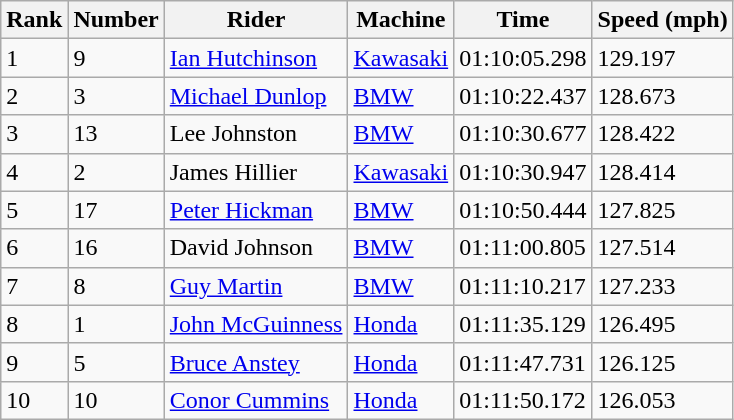<table class="wikitable">
<tr>
<th>Rank</th>
<th>Number</th>
<th>Rider</th>
<th>Machine</th>
<th>Time</th>
<th>Speed (mph)</th>
</tr>
<tr>
<td>1</td>
<td>9</td>
<td> <a href='#'>Ian Hutchinson</a></td>
<td><a href='#'>Kawasaki</a></td>
<td>01:10:05.298</td>
<td>129.197</td>
</tr>
<tr>
<td>2</td>
<td>3</td>
<td> <a href='#'>Michael Dunlop</a></td>
<td><a href='#'>BMW</a></td>
<td>01:10:22.437</td>
<td>128.673</td>
</tr>
<tr>
<td>3</td>
<td>13</td>
<td> Lee Johnston</td>
<td><a href='#'>BMW</a></td>
<td>01:10:30.677</td>
<td>128.422</td>
</tr>
<tr>
<td>4</td>
<td>2</td>
<td> James Hillier</td>
<td><a href='#'>Kawasaki</a></td>
<td>01:10:30.947</td>
<td>128.414</td>
</tr>
<tr>
<td>5</td>
<td>17</td>
<td> <a href='#'>Peter Hickman</a></td>
<td><a href='#'>BMW</a></td>
<td>01:10:50.444</td>
<td>127.825</td>
</tr>
<tr>
<td>6</td>
<td>16</td>
<td> David Johnson</td>
<td><a href='#'>BMW</a></td>
<td>01:11:00.805</td>
<td>127.514</td>
</tr>
<tr>
<td>7</td>
<td>8</td>
<td> <a href='#'>Guy Martin</a></td>
<td><a href='#'>BMW</a></td>
<td>01:11:10.217</td>
<td>127.233</td>
</tr>
<tr>
<td>8</td>
<td>1</td>
<td> <a href='#'>John McGuinness</a></td>
<td><a href='#'>Honda</a></td>
<td>01:11:35.129</td>
<td>126.495</td>
</tr>
<tr>
<td>9</td>
<td>5</td>
<td> <a href='#'>Bruce Anstey</a></td>
<td><a href='#'>Honda</a></td>
<td>01:11:47.731</td>
<td>126.125</td>
</tr>
<tr>
<td>10</td>
<td>10</td>
<td> <a href='#'>Conor Cummins</a></td>
<td><a href='#'>Honda</a></td>
<td>01:11:50.172</td>
<td>126.053</td>
</tr>
</table>
